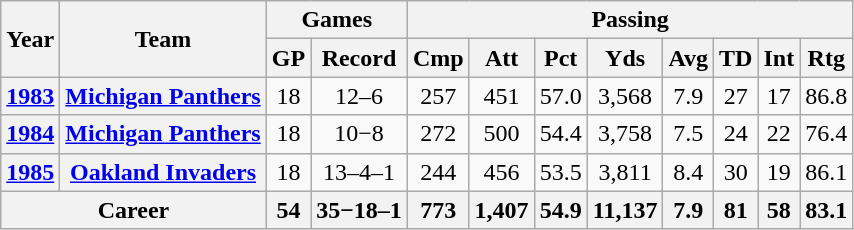<table class="wikitable" style="text-align:center">
<tr>
<th rowspan="2">Year</th>
<th rowspan="2">Team</th>
<th colspan="2">Games</th>
<th colspan="8">Passing</th>
</tr>
<tr>
<th>GP</th>
<th>Record</th>
<th>Cmp</th>
<th>Att</th>
<th>Pct</th>
<th>Yds</th>
<th>Avg</th>
<th>TD</th>
<th>Int</th>
<th>Rtg</th>
</tr>
<tr>
<th><a href='#'>1983</a></th>
<th><a href='#'>Michigan Panthers</a></th>
<td>18</td>
<td>12–6</td>
<td>257</td>
<td>451</td>
<td>57.0</td>
<td>3,568</td>
<td>7.9</td>
<td>27</td>
<td>17</td>
<td>86.8</td>
</tr>
<tr>
<th><a href='#'>1984</a></th>
<th><a href='#'>Michigan Panthers</a></th>
<td>18</td>
<td>10−8</td>
<td>272</td>
<td>500</td>
<td>54.4</td>
<td>3,758</td>
<td>7.5</td>
<td>24</td>
<td>22</td>
<td>76.4</td>
</tr>
<tr>
<th><a href='#'>1985</a></th>
<th><a href='#'>Oakland Invaders</a></th>
<td>18</td>
<td>13–4–1</td>
<td>244</td>
<td>456</td>
<td>53.5</td>
<td>3,811</td>
<td>8.4</td>
<td>30</td>
<td>19</td>
<td>86.1</td>
</tr>
<tr>
<th colspan="2">Career</th>
<th>54</th>
<th>35−18–1</th>
<th>773</th>
<th>1,407</th>
<th>54.9</th>
<th>11,137</th>
<th>7.9</th>
<th>81</th>
<th>58</th>
<th>83.1</th>
</tr>
</table>
